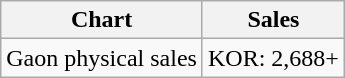<table class="wikitable">
<tr>
<th>Chart</th>
<th>Sales</th>
</tr>
<tr>
<td>Gaon physical sales</td>
<td align="center">KOR: 2,688+</td>
</tr>
</table>
